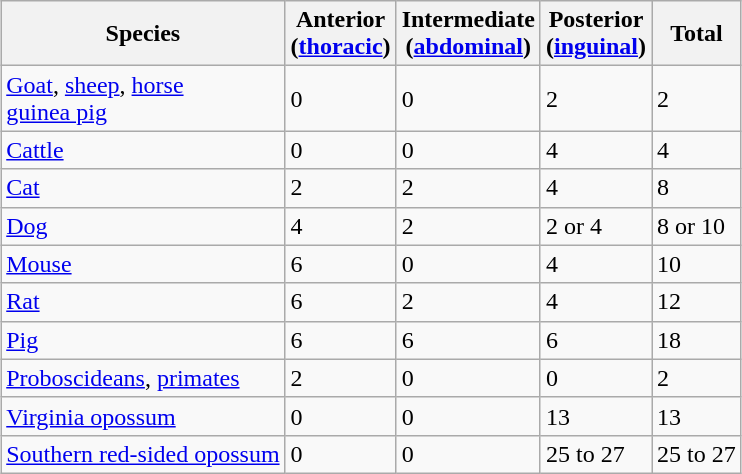<table class="wikitable" style="margin-left: auto; margin-right: auto;">
<tr>
<th>Species</th>
<th>Anterior<br>(<a href='#'>thoracic</a>)</th>
<th>Intermediate<br>(<a href='#'>abdominal</a>)</th>
<th>Posterior<br>(<a href='#'>inguinal</a>)</th>
<th>Total</th>
</tr>
<tr>
<td><a href='#'>Goat</a>, <a href='#'>sheep</a>, <a href='#'>horse</a><br> <a href='#'>guinea pig</a></td>
<td>0</td>
<td>0</td>
<td>2</td>
<td>2</td>
</tr>
<tr>
<td><a href='#'>Cattle</a></td>
<td>0</td>
<td>0</td>
<td>4</td>
<td>4</td>
</tr>
<tr>
<td><a href='#'>Cat</a></td>
<td>2</td>
<td>2</td>
<td>4</td>
<td>8</td>
</tr>
<tr>
<td><a href='#'>Dog</a></td>
<td>4</td>
<td>2</td>
<td>2 or 4</td>
<td>8 or 10</td>
</tr>
<tr>
<td><a href='#'>Mouse</a></td>
<td>6</td>
<td>0</td>
<td>4</td>
<td>10</td>
</tr>
<tr>
<td><a href='#'>Rat</a></td>
<td>6</td>
<td>2</td>
<td>4</td>
<td>12</td>
</tr>
<tr>
<td><a href='#'>Pig</a></td>
<td>6</td>
<td>6</td>
<td>6</td>
<td>18</td>
</tr>
<tr>
<td><a href='#'>Proboscideans</a>, <a href='#'>primates</a></td>
<td>2</td>
<td>0</td>
<td>0</td>
<td>2</td>
</tr>
<tr>
<td><a href='#'>Virginia opossum</a></td>
<td>0</td>
<td>0</td>
<td>13</td>
<td>13</td>
</tr>
<tr>
<td><a href='#'>Southern red-sided opossum</a></td>
<td>0</td>
<td>0</td>
<td>25 to 27</td>
<td>25 to 27</td>
</tr>
</table>
